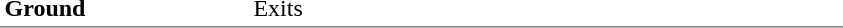<table table border=0 cellspacing=0 cellpadding=3>
<tr>
<td style="border-bottom:solid 1px gray;" width=50 rowspan=10 valign=top><strong>Ground</strong></td>
</tr>
<tr>
<td style="border-bottom:solid 1px gray;" width=100 rowspan=2 valign=top></td>
<td style="border-bottom:solid 1px gray;" width=390 rowspan=2 valign=top>Exits</td>
</tr>
</table>
